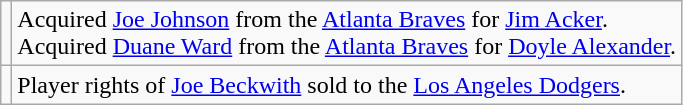<table class="wikitable">
<tr>
<td></td>
<td>Acquired <a href='#'>Joe Johnson</a> from the <a href='#'>Atlanta Braves</a> for <a href='#'>Jim Acker</a>. <br>Acquired <a href='#'>Duane Ward</a> from the <a href='#'>Atlanta Braves</a> for <a href='#'>Doyle Alexander</a>.</td>
</tr>
<tr>
<td></td>
<td>Player rights of <a href='#'>Joe Beckwith</a> sold to the <a href='#'>Los Angeles Dodgers</a>.</td>
</tr>
</table>
